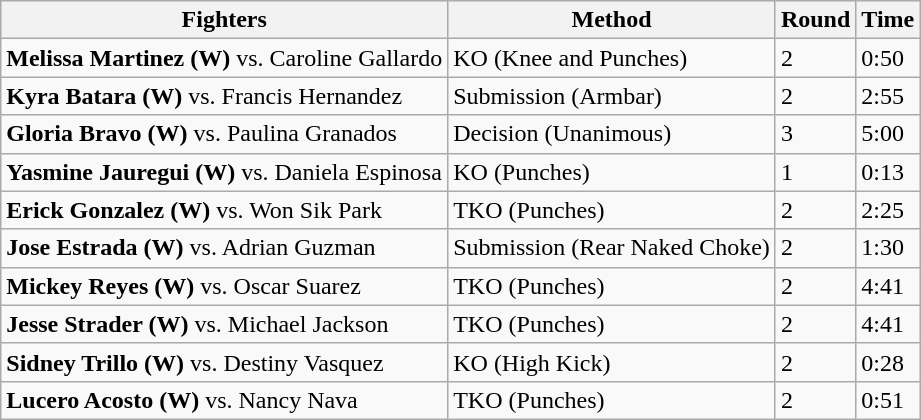<table class="wikitable">
<tr>
<th>Fighters</th>
<th>Method</th>
<th>Round</th>
<th>Time</th>
</tr>
<tr>
<td><strong>Melissa Martinez (W)</strong> vs. Caroline Gallardo</td>
<td>KO (Knee and Punches)</td>
<td>2</td>
<td>0:50</td>
</tr>
<tr>
<td><strong>Kyra Batara (W)</strong> vs. Francis Hernandez</td>
<td>Submission (Armbar)</td>
<td>2</td>
<td>2:55</td>
</tr>
<tr>
<td><strong>Gloria Bravo (W)</strong> vs. Paulina Granados</td>
<td>Decision (Unanimous)</td>
<td>3</td>
<td>5:00</td>
</tr>
<tr>
<td><strong>Yasmine Jauregui (W)</strong> vs. Daniela Espinosa</td>
<td>KO (Punches)</td>
<td>1</td>
<td>0:13</td>
</tr>
<tr>
<td><strong>Erick Gonzalez (W)</strong> vs. Won Sik Park</td>
<td>TKO (Punches)</td>
<td>2</td>
<td>2:25</td>
</tr>
<tr>
<td><strong>Jose Estrada (W)</strong> vs. Adrian Guzman</td>
<td>Submission (Rear Naked Choke)</td>
<td>2</td>
<td>1:30</td>
</tr>
<tr>
<td><strong>Mickey Reyes (W)</strong> vs. Oscar Suarez</td>
<td>TKO (Punches)</td>
<td>2</td>
<td>4:41</td>
</tr>
<tr>
<td><strong>Jesse Strader (W)</strong> vs. Michael Jackson</td>
<td>TKO (Punches)</td>
<td>2</td>
<td>4:41</td>
</tr>
<tr>
<td><strong>Sidney Trillo (W)</strong> vs. Destiny Vasquez</td>
<td>KO (High Kick)</td>
<td>2</td>
<td>0:28</td>
</tr>
<tr>
<td><strong>Lucero Acosto (W)</strong> vs. Nancy Nava</td>
<td>TKO (Punches)</td>
<td>2</td>
<td>0:51</td>
</tr>
</table>
